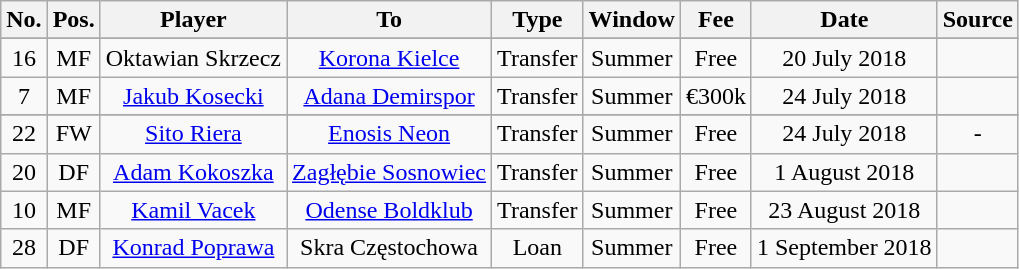<table class="wikitable" style="text-align: center">
<tr>
<th>No.</th>
<th>Pos.</th>
<th>Player</th>
<th>To</th>
<th>Type</th>
<th>Window</th>
<th>Fee</th>
<th>Date</th>
<th>Source</th>
</tr>
<tr>
</tr>
<tr ||MF||>
</tr>
<tr>
</tr>
<tr ||FW||>
</tr>
<tr>
<td>16</td>
<td>MF</td>
<td>Oktawian Skrzecz</td>
<td><a href='#'>Korona Kielce</a></td>
<td>Transfer</td>
<td>Summer</td>
<td>Free</td>
<td>20 July 2018</td>
<td></td>
</tr>
<tr>
<td>7</td>
<td>MF</td>
<td><a href='#'>Jakub Kosecki</a></td>
<td><a href='#'>Adana Demirspor</a></td>
<td>Transfer</td>
<td>Summer</td>
<td>€300k</td>
<td>24 July 2018</td>
<td></td>
</tr>
<tr>
</tr>
<tr ||FW||>
</tr>
<tr>
<td>22</td>
<td>FW</td>
<td><a href='#'>Sito Riera</a></td>
<td><a href='#'>Enosis Neon</a></td>
<td>Transfer</td>
<td>Summer</td>
<td>Free</td>
<td>24 July 2018</td>
<td>-</td>
</tr>
<tr>
<td>20</td>
<td>DF</td>
<td><a href='#'>Adam Kokoszka</a></td>
<td><a href='#'>Zagłębie Sosnowiec</a></td>
<td>Transfer</td>
<td>Summer</td>
<td>Free</td>
<td>1 August 2018</td>
<td></td>
</tr>
<tr>
<td>10</td>
<td>MF</td>
<td><a href='#'>Kamil Vacek</a></td>
<td><a href='#'>Odense Boldklub</a></td>
<td>Transfer</td>
<td>Summer</td>
<td>Free</td>
<td>23 August 2018</td>
<td></td>
</tr>
<tr>
<td>28</td>
<td>DF</td>
<td><a href='#'>Konrad Poprawa</a></td>
<td>Skra Częstochowa</td>
<td>Loan</td>
<td>Summer</td>
<td>Free</td>
<td>1 September 2018</td>
<td></td>
</tr>
</table>
